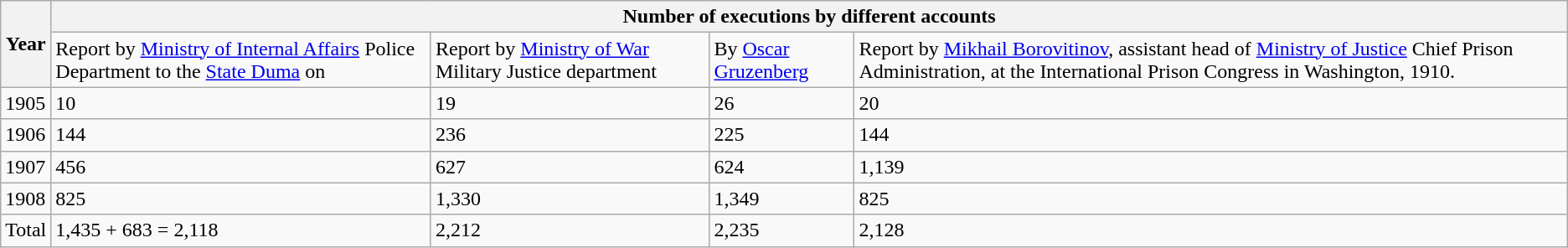<table class="wikitable">
<tr>
<th rowspan=2>Year</th>
<th colspan=4>Number of executions by different accounts</th>
</tr>
<tr>
<td>Report by <a href='#'>Ministry of Internal Affairs</a> Police Department to the <a href='#'>State Duma</a> on </td>
<td>Report by <a href='#'>Ministry of War</a> Military Justice department</td>
<td>By <a href='#'>Oscar Gruzenberg</a></td>
<td>Report by <a href='#'>Mikhail Borovitinov</a>, assistant head of <a href='#'>Ministry of Justice</a> Chief Prison Administration, at the International Prison Congress in Washington, 1910.</td>
</tr>
<tr>
<td>1905</td>
<td>10</td>
<td>19</td>
<td>26</td>
<td>20</td>
</tr>
<tr>
<td>1906</td>
<td>144</td>
<td>236</td>
<td>225</td>
<td>144</td>
</tr>
<tr>
<td>1907</td>
<td>456</td>
<td>627</td>
<td>624</td>
<td>1,139</td>
</tr>
<tr>
<td>1908</td>
<td>825</td>
<td>1,330</td>
<td>1,349</td>
<td>825</td>
</tr>
<tr>
<td>Total</td>
<td>1,435 + 683 = 2,118</td>
<td>2,212</td>
<td>2,235</td>
<td>2,128</td>
</tr>
</table>
